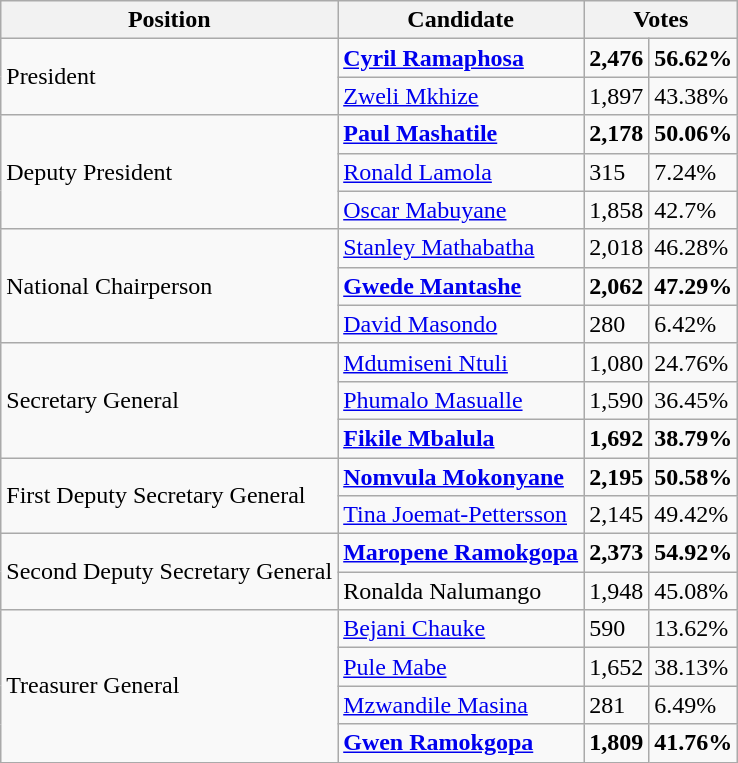<table class="wikitable">
<tr>
<th>Position</th>
<th>Candidate</th>
<th colspan="2">Votes</th>
</tr>
<tr>
<td rowspan="2">President</td>
<td><strong><a href='#'>Cyril Ramaphosa</a></strong></td>
<td><strong>2,476</strong></td>
<td><strong>56.62%</strong></td>
</tr>
<tr>
<td><a href='#'>Zweli Mkhize</a></td>
<td>1,897</td>
<td>43.38%</td>
</tr>
<tr>
<td rowspan="3">Deputy President</td>
<td><strong><a href='#'>Paul Mashatile</a></strong></td>
<td><strong>2,178</strong></td>
<td><strong>50.06%</strong></td>
</tr>
<tr>
<td><a href='#'>Ronald Lamola</a></td>
<td>315</td>
<td>7.24%</td>
</tr>
<tr>
<td><a href='#'>Oscar Mabuyane</a></td>
<td>1,858</td>
<td>42.7%</td>
</tr>
<tr>
<td rowspan="3">National Chairperson</td>
<td><a href='#'>Stanley Mathabatha</a></td>
<td>2,018</td>
<td>46.28%</td>
</tr>
<tr>
<td><strong><a href='#'>Gwede Mantashe</a></strong></td>
<td><strong>2,062</strong></td>
<td><strong>47.29%</strong></td>
</tr>
<tr>
<td><a href='#'>David Masondo</a></td>
<td>280</td>
<td>6.42%</td>
</tr>
<tr>
<td rowspan="3">Secretary General</td>
<td><a href='#'>Mdumiseni Ntuli</a></td>
<td>1,080</td>
<td>24.76%</td>
</tr>
<tr>
<td><a href='#'>Phumalo Masualle</a></td>
<td>1,590</td>
<td>36.45%</td>
</tr>
<tr>
<td><strong><a href='#'>Fikile Mbalula</a></strong></td>
<td><strong>1,692</strong></td>
<td><strong>38.79%</strong></td>
</tr>
<tr>
<td rowspan="2">First Deputy Secretary General</td>
<td><strong><a href='#'>Nomvula Mokonyane</a></strong></td>
<td><strong>2,195</strong></td>
<td><strong>50.58%</strong></td>
</tr>
<tr>
<td><a href='#'>Tina Joemat-Pettersson</a></td>
<td>2,145</td>
<td>49.42%</td>
</tr>
<tr>
<td rowspan="2">Second Deputy Secretary General</td>
<td><strong><a href='#'>Maropene Ramokgopa</a></strong></td>
<td><strong>2,373</strong></td>
<td><strong>54.92%</strong></td>
</tr>
<tr>
<td>Ronalda Nalumango</td>
<td>1,948</td>
<td>45.08%</td>
</tr>
<tr>
<td rowspan="4">Treasurer General</td>
<td><a href='#'>Bejani Chauke</a></td>
<td>590</td>
<td>13.62%</td>
</tr>
<tr>
<td><a href='#'>Pule Mabe</a></td>
<td>1,652</td>
<td>38.13%</td>
</tr>
<tr>
<td><a href='#'>Mzwandile Masina</a></td>
<td>281</td>
<td>6.49%</td>
</tr>
<tr>
<td><strong><a href='#'>Gwen Ramokgopa</a></strong></td>
<td><strong>1,809</strong></td>
<td><strong>41.76%</strong></td>
</tr>
</table>
